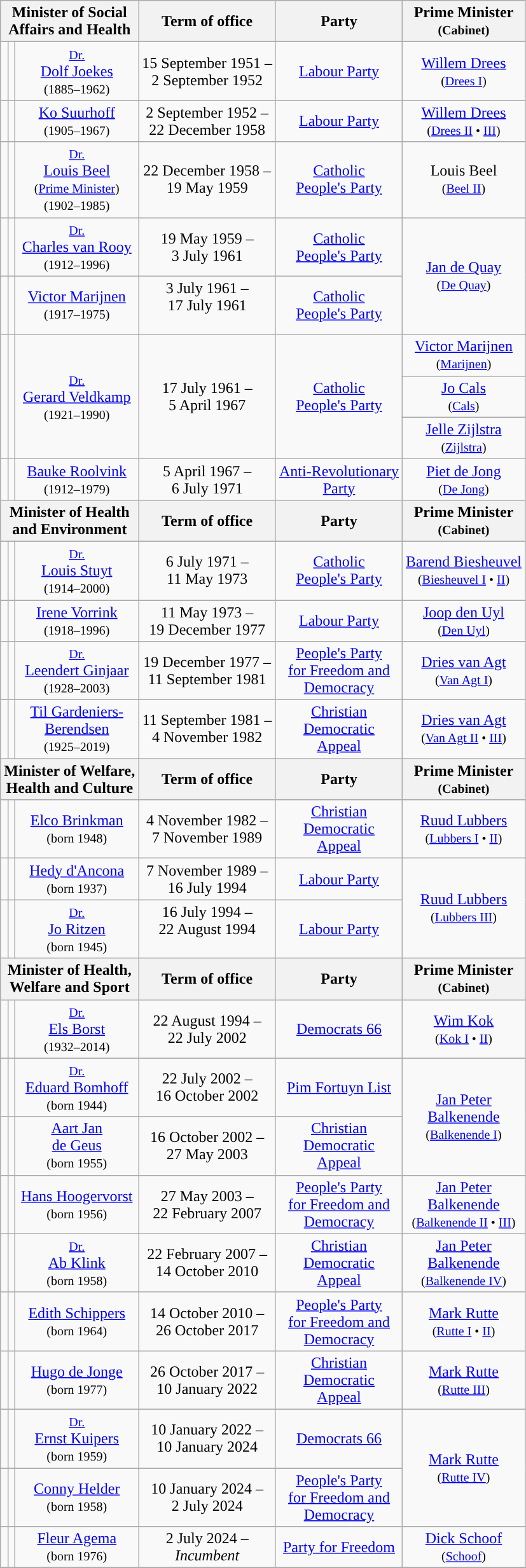<table class="wikitable" style="text-align:center">
<tr>
<th colspan=3>Minister of Social <br> Affairs and Health</th>
<th>Term of office</th>
<th>Party</th>
<th>Prime Minister <br> <small>(Cabinet)</small></th>
</tr>
<tr>
<td style="background:"></td>
<td></td>
<td><small><a href='#'>Dr.</a></small> <br> <a href='#'>Dolf Joekes</a> <br> <small>(1885–1962)</small></td>
<td>15 September 1951 – <br> 2 September 1952</td>
<td><a href='#'>Labour Party</a></td>
<td><a href='#'>Willem Drees</a> <br> <small>(<a href='#'>Drees I</a>)</small> <br></td>
</tr>
<tr>
<td style="background:"></td>
<td></td>
<td><a href='#'>Ko Suurhoff</a> <br> <small>(1905–1967)</small></td>
<td>2 September 1952 – <br> 22 December 1958</td>
<td><a href='#'>Labour Party</a></td>
<td><a href='#'>Willem Drees</a> <br> <small>(<a href='#'>Drees II</a> • <a href='#'>III</a>)</small> <br></td>
</tr>
<tr>
<td style="background:"></td>
<td></td>
<td><small><a href='#'>Dr.</a></small> <br> <a href='#'>Louis Beel</a> <br> <small>(<a href='#'>Prime Minister</a>)</small> <br> <small>(1902–1985)</small></td>
<td>22 December 1958 – <br> 19 May 1959</td>
<td><a href='#'>Catholic <br> People's Party</a></td>
<td>Louis Beel <br> <small>(<a href='#'>Beel II</a>)</small> <br></td>
</tr>
<tr>
<td style="background:"></td>
<td></td>
<td><small><a href='#'>Dr.</a></small> <br> <a href='#'>Charles van Rooy</a> <br> <small>(1912–1996)</small></td>
<td>19 May 1959 – <br> 3 July 1961 <br> </td>
<td><a href='#'>Catholic <br> People's Party</a></td>
<td rowspan=3><a href='#'>Jan de Quay</a> <br> <small>(<a href='#'>De Quay</a>)</small> <br></td>
</tr>
<tr>
<td style="background:"></td>
<td></td>
<td><a href='#'>Victor Marijnen</a> <br> <small>(1917–1975)</small></td>
<td>3 July 1961 – <br> 17 July 1961 <br>  <br> </td>
<td><a href='#'>Catholic <br> People's Party</a></td>
</tr>
<tr>
<td rowspan=4 style="background:"></td>
<td rowspan=4></td>
<td rowspan=4><small><a href='#'>Dr.</a></small> <br> <a href='#'>Gerard Veldkamp</a> <br> <small>(1921–1990)</small></td>
<td rowspan=4>17 July 1961 – <br> 5 April 1967</td>
<td rowspan=4><a href='#'>Catholic <br> People's Party</a></td>
</tr>
<tr>
<td><a href='#'>Victor Marijnen</a> <br> <small>(<a href='#'>Marijnen</a>)</small> <br></td>
</tr>
<tr>
<td><a href='#'>Jo Cals</a> <br> <small>(<a href='#'>Cals</a>)</small> <br></td>
</tr>
<tr>
<td><a href='#'>Jelle Zijlstra</a> <br> <small>(<a href='#'>Zijlstra</a>)</small> <br></td>
</tr>
<tr>
<td style="background:"></td>
<td></td>
<td><a href='#'>Bauke Roolvink</a> <br> <small>(1912–1979)</small></td>
<td>5 April 1967 – <br> 6 July 1971</td>
<td><a href='#'>Anti-Revolutionary <br> Party</a></td>
<td><a href='#'>Piet de Jong</a> <br> <small>(<a href='#'>De Jong</a>)</small> <br></td>
</tr>
<tr>
<th colspan=3>Minister of Health <br> and Environment</th>
<th>Term of office</th>
<th>Party</th>
<th>Prime Minister <br> <small>(Cabinet)</small></th>
</tr>
<tr>
<td style="background:"></td>
<td></td>
<td><small><a href='#'>Dr.</a></small> <br> <a href='#'>Louis Stuyt</a> <br> <small>(1914–2000)</small></td>
<td>6 July 1971 – <br> 11 May 1973</td>
<td><a href='#'>Catholic <br> People's Party</a></td>
<td><a href='#'>Barend Biesheuvel</a> <br> <small>(<a href='#'>Biesheuvel I</a> • <a href='#'>II</a>)</small> <br></td>
</tr>
<tr>
<td style="background:"></td>
<td></td>
<td><a href='#'>Irene Vorrink</a> <br> <small>(1918–1996)</small></td>
<td>11 May 1973 – <br> 19 December 1977</td>
<td><a href='#'>Labour Party</a></td>
<td><a href='#'>Joop den Uyl</a> <br> <small>(<a href='#'>Den Uyl</a>)</small> <br></td>
</tr>
<tr>
<td style="background:"></td>
<td></td>
<td><small><a href='#'>Dr.</a></small> <br> <a href='#'>Leendert Ginjaar</a> <br> <small>(1928–2003)</small></td>
<td>19 December 1977 – <br> 11 September 1981</td>
<td><a href='#'>People's Party <br> for Freedom and <br> Democracy</a></td>
<td><a href='#'>Dries van Agt</a> <br> <small>(<a href='#'>Van Agt I</a>)</small> <br></td>
</tr>
<tr>
<td style="background:"></td>
<td></td>
<td><a href='#'>Til Gardeniers-<br>Berendsen</a> <br> <small>(1925–2019)</small></td>
<td>11 September 1981 – <br> 4 November 1982</td>
<td><a href='#'>Christian <br> Democratic <br> Appeal</a></td>
<td><a href='#'>Dries van Agt</a> <br> <small>(<a href='#'>Van Agt II</a> • <a href='#'>III</a>)</small> <br></td>
</tr>
<tr>
<th colspan=3>Minister of Welfare, <br> Health and Culture</th>
<th>Term of office</th>
<th>Party</th>
<th>Prime Minister <br> <small>(Cabinet)</small></th>
</tr>
<tr>
<td style="background:"></td>
<td></td>
<td><a href='#'>Elco Brinkman</a> <br> <small>(born 1948)</small></td>
<td>4 November 1982 – <br> 7 November 1989</td>
<td><a href='#'>Christian <br> Democratic <br> Appeal</a></td>
<td><a href='#'>Ruud Lubbers</a> <br> <small>(<a href='#'>Lubbers I</a> • <a href='#'>II</a>)</small> <br></td>
</tr>
<tr>
<td style="background:"></td>
<td></td>
<td><a href='#'>Hedy d'Ancona</a> <br> <small>(born 1937)</small></td>
<td>7 November 1989 – <br> 16 July 1994  <br> </td>
<td><a href='#'>Labour Party</a></td>
<td rowspan=2><a href='#'>Ruud Lubbers</a> <br> <small>(<a href='#'>Lubbers III</a>)</small> <br></td>
</tr>
<tr>
<td style="background:"></td>
<td></td>
<td><small><a href='#'>Dr.</a></small> <br> <a href='#'>Jo Ritzen</a> <br> <small>(born 1945)</small></td>
<td>16 July 1994 – <br> 22 August 1994 <br>  <br> </td>
<td><a href='#'>Labour Party</a></td>
</tr>
<tr>
<th colspan=3>Minister of Health, <br> Welfare and Sport</th>
<th>Term of office</th>
<th>Party</th>
<th>Prime Minister <br> <small>(Cabinet)</small></th>
</tr>
<tr>
<td style="background:"></td>
<td></td>
<td><small><a href='#'>Dr.</a></small> <br> <a href='#'>Els Borst</a> <br> <small>(1932–2014)</small> <br> <small></small></td>
<td>22 August 1994 – <br> 22 July 2002</td>
<td><a href='#'>Democrats 66</a></td>
<td><a href='#'>Wim Kok</a> <br> <small>(<a href='#'>Kok I</a> • <a href='#'>II</a>)</small> <br></td>
</tr>
<tr>
<td style="background:"></td>
<td></td>
<td><small><a href='#'>Dr.</a></small> <br> <a href='#'>Eduard Bomhoff</a> <br> <small>(born 1944)</small> <br> <small></small></td>
<td>22 July 2002 – <br> 16 October 2002 <br> </td>
<td><a href='#'>Pim Fortuyn List</a></td>
<td rowspan=2><a href='#'>Jan Peter <br> Balkenende</a> <br> <small>(<a href='#'>Balkenende I</a>)</small> <br></td>
</tr>
<tr>
<td style="background:"></td>
<td></td>
<td><a href='#'>Aart Jan <br> de Geus</a> <br> <small>(born 1955)</small></td>
<td>16 October 2002 – <br> 27 May 2003 <br>  </td>
<td><a href='#'>Christian <br> Democratic <br> Appeal</a></td>
</tr>
<tr>
<td style="background:"></td>
<td></td>
<td><a href='#'>Hans Hoogervorst</a> <br> <small>(born 1956)</small></td>
<td>27 May 2003 – <br> 22 February 2007</td>
<td><a href='#'>People's Party <br> for Freedom and <br> Democracy</a></td>
<td><a href='#'>Jan Peter <br> Balkenende</a> <br> <small>(<a href='#'>Balkenende II</a> • <a href='#'>III</a>)</small> <br></td>
</tr>
<tr>
<td style="background:"></td>
<td></td>
<td><small><a href='#'>Dr.</a></small> <br> <a href='#'>Ab Klink</a> <br> <small>(born 1958)</small></td>
<td>22 February 2007 – <br> 14 October 2010</td>
<td><a href='#'>Christian <br> Democratic <br> Appeal</a></td>
<td><a href='#'>Jan Peter <br> Balkenende</a> <br> <small>(<a href='#'>Balkenende IV</a>)</small> <br></td>
</tr>
<tr>
<td style="background:"></td>
<td></td>
<td><a href='#'>Edith Schippers</a> <br> <small>(born 1964)</small></td>
<td>14 October 2010 – <br> 26 October 2017</td>
<td><a href='#'>People's Party <br> for Freedom and <br> Democracy</a></td>
<td><a href='#'>Mark Rutte</a> <br> <small>(<a href='#'>Rutte I</a> • <a href='#'>II</a>)</small> <br></td>
</tr>
<tr>
<td style="background:"></td>
<td></td>
<td><a href='#'>Hugo de Jonge</a> <br> <small>(born 1977)</small> <br> <small></small></td>
<td>26 October 2017 – <br> 10 January 2022</td>
<td><a href='#'>Christian <br> Democratic <br> Appeal</a></td>
<td><a href='#'>Mark Rutte</a> <br> <small>(<a href='#'>Rutte III</a>)</small> <br></td>
</tr>
<tr>
<td style="background:"></td>
<td></td>
<td><small><a href='#'>Dr.</a></small> <br> <a href='#'>Ernst Kuipers</a> <br> <small>(born 1959)</small></td>
<td>10 January 2022 – <br> 10 January 2024 <br> </td>
<td><a href='#'>Democrats 66</a></td>
<td rowspan=2><a href='#'>Mark Rutte</a> <br> <small>(<a href='#'>Rutte IV</a>)</small> <br></td>
</tr>
<tr>
<td style="background:"></td>
<td></td>
<td><a href='#'>Conny Helder</a> <br> <small>(born 1958)</small></td>
<td>10 January 2024 – <br> 2 July 2024</td>
<td><a href='#'>People's Party <br> for Freedom and <br> Democracy</a></td>
</tr>
<tr>
<td style="background:"></td>
<td></td>
<td><a href='#'>Fleur Agema</a> <br> <small>(born 1976)</small></td>
<td>2 July 2024 – <br> <em>Incumbent</em></td>
<td><a href='#'>Party for Freedom</a></td>
<td><a href='#'>Dick Schoof</a> <br> <small>(<a href='#'>Schoof</a>)</small> <br></td>
</tr>
<tr>
</tr>
</table>
